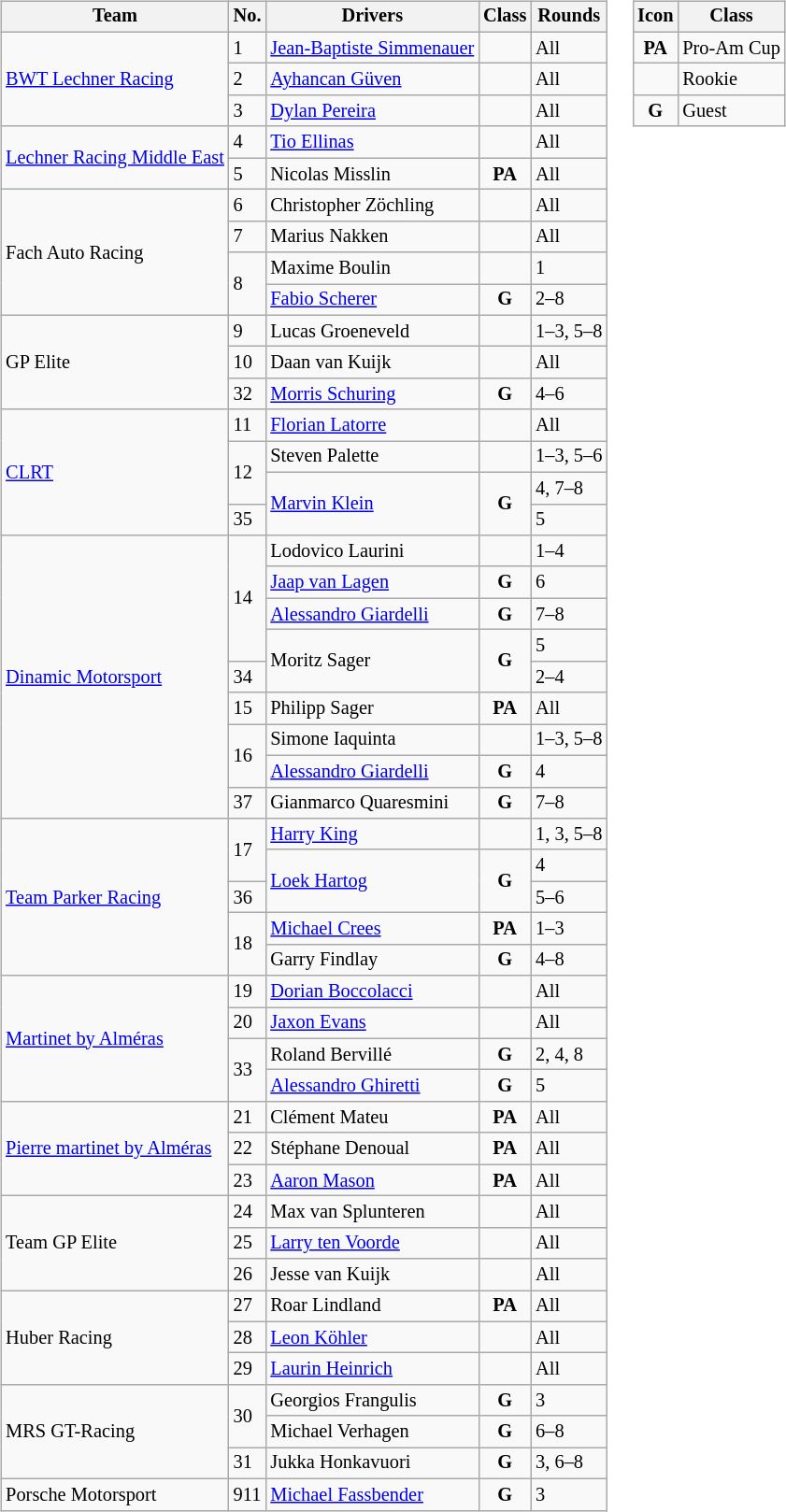<table>
<tr>
<td><br><table class="wikitable" style="font-size: 85%;">
<tr>
<th>Team</th>
<th>No.</th>
<th>Drivers</th>
<th>Class</th>
<th>Rounds</th>
</tr>
<tr>
<td rowspan="3"> <a href='#'>BWT Lechner Racing</a></td>
<td>1</td>
<td nowrap> <a href='#'>Jean-Baptiste Simmenauer</a></td>
<td></td>
<td>All</td>
</tr>
<tr>
<td>2</td>
<td> <a href='#'>Ayhancan Güven</a></td>
<td></td>
<td>All</td>
</tr>
<tr>
<td>3</td>
<td> <a href='#'>Dylan Pereira</a></td>
<td></td>
<td>All</td>
</tr>
<tr>
<td rowspan="2" nowrap> <a href='#'>Lechner Racing Middle East</a></td>
<td>4</td>
<td> <a href='#'>Tio Ellinas</a></td>
<td></td>
<td>All</td>
</tr>
<tr>
<td>5</td>
<td> Nicolas Misslin</td>
<td align=center><strong><span>PA</span></strong></td>
<td>All</td>
</tr>
<tr>
<td rowspan="4"> Fach Auto Racing</td>
<td>6</td>
<td> Christopher Zöchling</td>
<td></td>
<td>All</td>
</tr>
<tr>
<td>7</td>
<td> Marius Nakken</td>
<td></td>
<td>All</td>
</tr>
<tr>
<td rowspan="2" id=8>8</td>
<td> Maxime Boulin</td>
<td></td>
<td>1</td>
</tr>
<tr>
<td> <a href='#'>Fabio Scherer</a></td>
<td align=center><strong><span>G</span></strong></td>
<td>2–8</td>
</tr>
<tr>
<td rowspan="3"> GP Elite</td>
<td>9</td>
<td> Lucas Groeneveld</td>
<td></td>
<td nowrap>1–3, 5–8</td>
</tr>
<tr>
<td>10</td>
<td> Daan van Kuijk</td>
<td></td>
<td>All</td>
</tr>
<tr>
<td>32</td>
<td> <a href='#'>Morris Schuring</a></td>
<td align=center><strong><span>G</span></strong></td>
<td>4–6</td>
</tr>
<tr>
<td rowspan="4"> <a href='#'>CLRT</a></td>
<td>11</td>
<td> <a href='#'>Florian Latorre</a></td>
<td></td>
<td>All</td>
</tr>
<tr>
<td rowspan="2" id=12>12</td>
<td> Steven Palette</td>
<td></td>
<td>1–3, 5–6</td>
</tr>
<tr>
<td rowspan="2"> <a href='#'>Marvin Klein</a></td>
<td rowspan="2" align=center><strong><span>G</span></strong></td>
<td>4, 7–8</td>
</tr>
<tr>
<td>35</td>
<td>5</td>
</tr>
<tr>
<td rowspan="9"> <a href='#'>Dinamic Motorsport</a></td>
<td rowspan="4" id=14>14</td>
<td> Lodovico Laurini</td>
<td align=center></td>
<td>1–4</td>
</tr>
<tr>
<td> <a href='#'>Jaap van Lagen</a></td>
<td align=center><strong><span>G</span></strong></td>
<td>6</td>
</tr>
<tr>
<td> <a href='#'>Alessandro Giardelli</a></td>
<td align=center><strong><span>G</span></strong></td>
<td>7–8</td>
</tr>
<tr>
<td rowspan="2"> Moritz Sager</td>
<td rowspan="2" align=center><strong><span>G</span></strong></td>
<td>5</td>
</tr>
<tr>
<td>34</td>
<td>2–4</td>
</tr>
<tr>
<td>15</td>
<td> Philipp Sager</td>
<td align=center><strong><span>PA</span></strong></td>
<td>All</td>
</tr>
<tr>
<td rowspan="2" id=16>16</td>
<td> Simone Iaquinta</td>
<td></td>
<td>1–3, 5–8</td>
</tr>
<tr>
<td> <a href='#'>Alessandro Giardelli</a></td>
<td align=center><strong><span>G</span></strong></td>
<td>4</td>
</tr>
<tr>
<td>37</td>
<td> Gianmarco Quaresmini</td>
<td align=center><strong><span>G</span></strong></td>
<td>7–8</td>
</tr>
<tr>
<td rowspan="5"> <a href='#'>Team Parker Racing</a></td>
<td rowspan="2" id=17>17</td>
<td> <a href='#'>Harry King</a></td>
<td align=center></td>
<td>1, 3, 5–8</td>
</tr>
<tr>
<td rowspan="2"> <a href='#'>Loek Hartog</a></td>
<td rowspan="2" align=center><strong><span>G</span></strong></td>
<td>4</td>
</tr>
<tr>
<td>36</td>
<td>5–6</td>
</tr>
<tr>
<td rowspan="2" id=18>18</td>
<td> <a href='#'>Michael Crees</a></td>
<td align=center><strong><span>PA</span></strong></td>
<td>1–3</td>
</tr>
<tr>
<td> Garry Findlay</td>
<td align=center><strong><span>G</span></strong></td>
<td>4–8</td>
</tr>
<tr>
<td rowspan="4"> <a href='#'>Martinet by Alméras</a></td>
<td>19</td>
<td> <a href='#'>Dorian Boccolacci</a></td>
<td align=center></td>
<td>All</td>
</tr>
<tr>
<td>20</td>
<td> <a href='#'>Jaxon Evans</a></td>
<td></td>
<td>All</td>
</tr>
<tr>
<td rowspan="2" id=>33</td>
<td> Roland Bervillé</td>
<td align=center><strong><span>G</span></strong></td>
<td>2, 4, 8</td>
</tr>
<tr>
<td> <a href='#'>Alessandro Ghiretti</a></td>
<td align=center><strong><span>G</span></strong></td>
<td>5</td>
</tr>
<tr>
<td rowspan="3"> <a href='#'>Pierre martinet by Alméras</a></td>
<td>21</td>
<td> Clément Mateu</td>
<td align=center><strong><span>PA</span></strong></td>
<td>All</td>
</tr>
<tr>
<td>22</td>
<td> Stéphane Denoual</td>
<td align=center><strong><span>PA</span></strong></td>
<td>All</td>
</tr>
<tr>
<td>23</td>
<td> <a href='#'>Aaron Mason</a></td>
<td align=center><strong><span>PA</span></strong></td>
<td>All</td>
</tr>
<tr>
<td rowspan="3"> Team GP Elite</td>
<td>24</td>
<td> Max van Splunteren</td>
<td></td>
<td>All</td>
</tr>
<tr>
<td>25</td>
<td> <a href='#'>Larry ten Voorde</a></td>
<td></td>
<td>All</td>
</tr>
<tr>
<td>26</td>
<td> Jesse van Kuijk</td>
<td></td>
<td>All</td>
</tr>
<tr>
<td rowspan="3"> Huber Racing</td>
<td>27</td>
<td> Roar Lindland</td>
<td align=center><strong><span>PA</span></strong></td>
<td>All</td>
</tr>
<tr>
<td>28</td>
<td> <a href='#'>Leon Köhler</a></td>
<td></td>
<td>All</td>
</tr>
<tr>
<td>29</td>
<td> <a href='#'>Laurin Heinrich</a></td>
<td align=center></td>
<td>All</td>
</tr>
<tr>
<td rowspan="3"> MRS GT-Racing</td>
<td rowspan="2" id=30>30</td>
<td> Georgios Frangulis</td>
<td align=center><strong><span>G</span></strong></td>
<td>3</td>
</tr>
<tr>
<td> Michael Verhagen</td>
<td align=center><strong><span>G</span></strong></td>
<td>6–8</td>
</tr>
<tr>
<td>31</td>
<td> Jukka Honkavuori</td>
<td align=center><strong><span>G</span></strong></td>
<td>3, 6–8</td>
</tr>
<tr>
<td rowspan="1"> Porsche Motorsport</td>
<td>911</td>
<td> <a href='#'>Michael Fassbender</a></td>
<td align=center><strong><span>G</span></strong></td>
<td>3</td>
</tr>
</table>
</td>
<td valign="top"><br><table align="right" class="wikitable" style="font-size: 85%;">
<tr>
<th>Icon</th>
<th>Class</th>
</tr>
<tr>
<td align=center><strong><span>PA</span></strong></td>
<td>Pro-Am Cup</td>
</tr>
<tr>
<td align=center></td>
<td>Rookie</td>
</tr>
<tr>
<td align=center><strong><span>G</span></strong></td>
<td>Guest</td>
</tr>
</table>
</td>
</tr>
</table>
